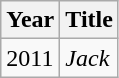<table class="wikitable">
<tr>
<th>Year</th>
<th>Title</th>
</tr>
<tr>
<td>2011</td>
<td><em>Jack</em></td>
</tr>
</table>
